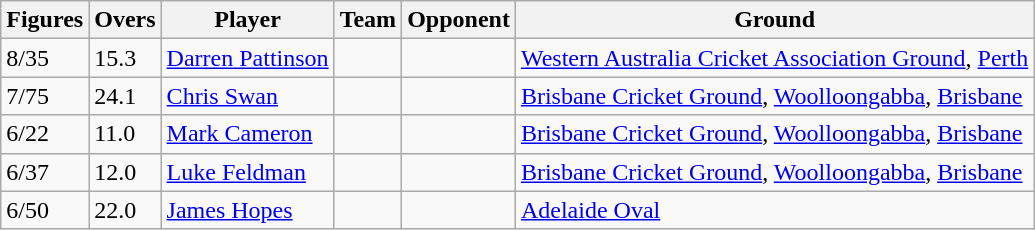<table class="wikitable">
<tr>
<th>Figures</th>
<th>Overs</th>
<th>Player</th>
<th>Team</th>
<th>Opponent</th>
<th>Ground</th>
</tr>
<tr>
<td>8/35</td>
<td>15.3</td>
<td><a href='#'>Darren Pattinson</a></td>
<td></td>
<td></td>
<td><a href='#'>Western Australia Cricket Association Ground</a>, <a href='#'>Perth</a></td>
</tr>
<tr>
<td>7/75</td>
<td>24.1</td>
<td><a href='#'>Chris Swan</a></td>
<td></td>
<td></td>
<td><a href='#'>Brisbane Cricket Ground</a>, <a href='#'>Woolloongabba</a>, <a href='#'>Brisbane</a></td>
</tr>
<tr>
<td>6/22</td>
<td>11.0</td>
<td><a href='#'>Mark Cameron</a></td>
<td></td>
<td></td>
<td><a href='#'>Brisbane Cricket Ground</a>, <a href='#'>Woolloongabba</a>, <a href='#'>Brisbane</a></td>
</tr>
<tr>
<td>6/37</td>
<td>12.0</td>
<td><a href='#'>Luke Feldman</a></td>
<td></td>
<td></td>
<td><a href='#'>Brisbane Cricket Ground</a>, <a href='#'>Woolloongabba</a>, <a href='#'>Brisbane</a></td>
</tr>
<tr>
<td>6/50</td>
<td>22.0</td>
<td><a href='#'>James Hopes</a></td>
<td></td>
<td></td>
<td><a href='#'>Adelaide Oval</a></td>
</tr>
</table>
